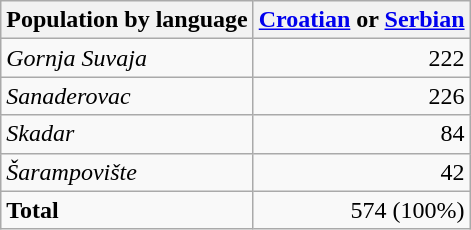<table class="wikitable sortable">
<tr>
<th>Population by language</th>
<th><a href='#'>Croatian</a> or <a href='#'>Serbian</a></th>
</tr>
<tr>
<td><em>Gornja Suvaja</em></td>
<td align="right">222</td>
</tr>
<tr>
<td><em>Sanaderovac</em></td>
<td align="right">226</td>
</tr>
<tr>
<td><em>Skadar</em></td>
<td align="right">84</td>
</tr>
<tr>
<td><em>Šarampovište</em></td>
<td align="right">42</td>
</tr>
<tr>
<td><strong>Total</strong></td>
<td align="right">574 (100%)</td>
</tr>
</table>
